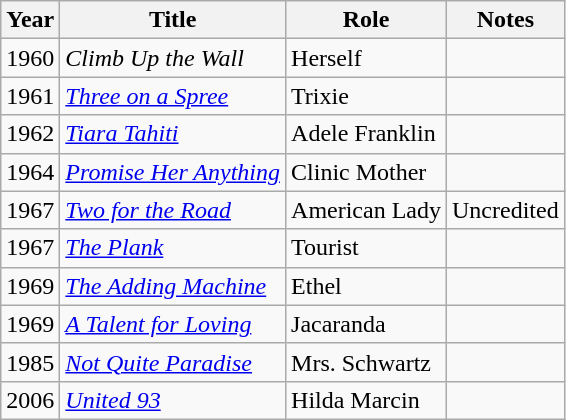<table class="wikitable sortable">
<tr>
<th>Year</th>
<th>Title</th>
<th>Role</th>
<th class="unsortable">Notes</th>
</tr>
<tr>
<td>1960</td>
<td><em>Climb Up the Wall</em></td>
<td>Herself</td>
<td></td>
</tr>
<tr>
<td>1961</td>
<td><em><a href='#'>Three on a Spree</a></em></td>
<td>Trixie</td>
<td></td>
</tr>
<tr>
<td>1962</td>
<td><em><a href='#'>Tiara Tahiti</a></em></td>
<td>Adele Franklin</td>
<td></td>
</tr>
<tr>
<td>1964</td>
<td><em><a href='#'>Promise Her Anything</a></em></td>
<td>Clinic Mother</td>
<td></td>
</tr>
<tr>
<td>1967</td>
<td><em><a href='#'>Two for the Road</a></em></td>
<td>American Lady</td>
<td>Uncredited</td>
</tr>
<tr>
<td>1967</td>
<td data-sort-value="Plank, The"><em><a href='#'>The Plank</a></em></td>
<td>Tourist</td>
<td></td>
</tr>
<tr>
<td>1969</td>
<td data-sort-value="Adding Machine, The"><em><a href='#'>The Adding Machine</a></em></td>
<td>Ethel</td>
<td></td>
</tr>
<tr>
<td>1969</td>
<td data-sort-value="Talent for Loving, A"><em><a href='#'>A Talent for Loving</a></em></td>
<td>Jacaranda</td>
<td></td>
</tr>
<tr>
<td>1985</td>
<td><em><a href='#'>Not Quite Paradise</a></em></td>
<td>Mrs. Schwartz</td>
<td></td>
</tr>
<tr>
<td>2006</td>
<td><em><a href='#'>United 93</a></em></td>
<td>Hilda Marcin</td>
<td></td>
</tr>
</table>
